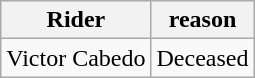<table class="wikitable">
<tr>
<th>Rider</th>
<th>reason</th>
</tr>
<tr>
<td>Victor Cabedo</td>
<td>Deceased</td>
</tr>
</table>
